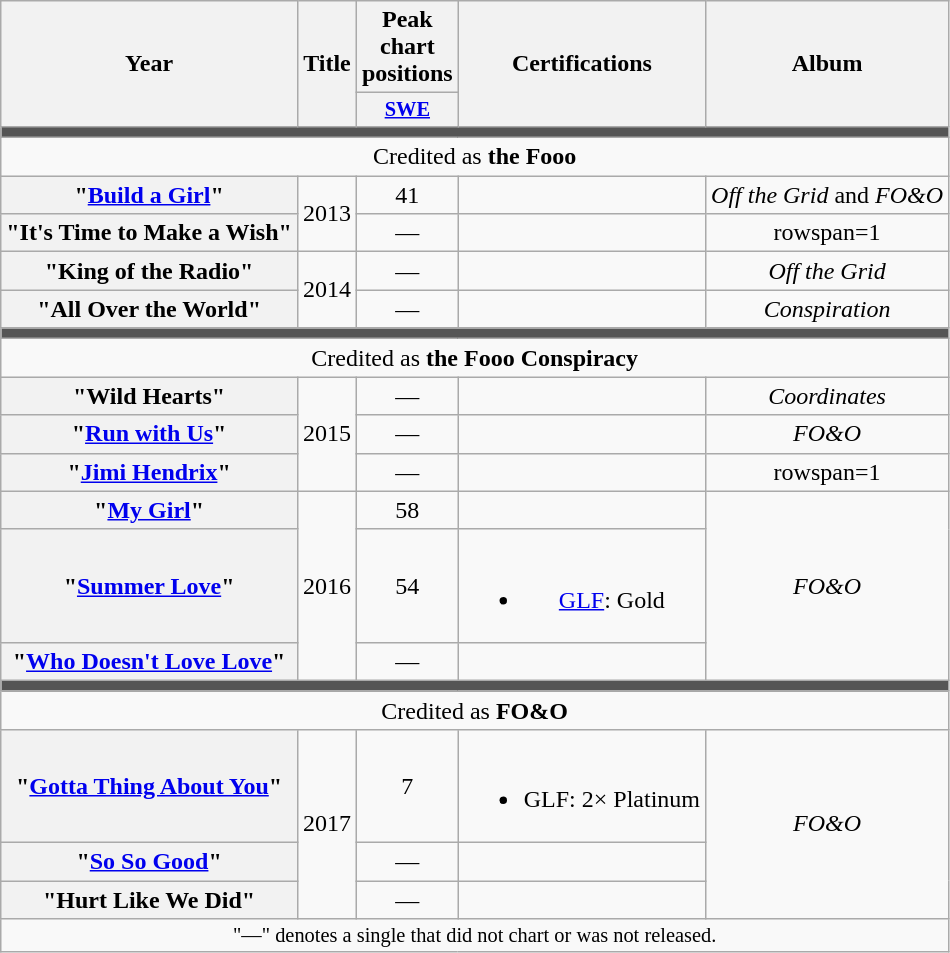<table class="wikitable plainrowheaders" style="text-align:center;">
<tr>
<th scope="col" rowspan="2">Year</th>
<th scope="col" rowspan="2">Title</th>
<th scope="col">Peak chart positions</th>
<th scope="col" rowspan="2">Certifications</th>
<th scope="col" rowspan="2">Album</th>
</tr>
<tr>
<th scope="col" style="width:3em;font-size:85%;"><a href='#'>SWE</a><br></th>
</tr>
<tr>
<td colspan="5" style="background:#555;"></td>
</tr>
<tr>
<td colspan=5>Credited as <strong>the Fooo</strong></td>
</tr>
<tr>
<th scope="row">"<a href='#'>Build a Girl</a>"</th>
<td rowspan="2">2013</td>
<td>41</td>
<td></td>
<td rowspan="1"><em>Off the Grid</em> and <em>FO&O</em></td>
</tr>
<tr>
<th scope="row">"It's Time to Make a Wish"</th>
<td>—</td>
<td></td>
<td>rowspan=1 </td>
</tr>
<tr>
<th scope="row">"King of the Radio"</th>
<td rowspan="2">2014</td>
<td>—</td>
<td></td>
<td rowspan="1"><em>Off the Grid</em></td>
</tr>
<tr>
<th scope="row">"All Over the World"</th>
<td>—</td>
<td></td>
<td><em>Conspiration</em></td>
</tr>
<tr>
<td colspan="5" style="background:#555;"></td>
</tr>
<tr>
<td colspan=5>Credited as <strong>the Fooo Conspiracy</strong></td>
</tr>
<tr>
<th scope="row">"Wild Hearts"</th>
<td rowspan="3">2015</td>
<td>—</td>
<td></td>
<td><em>Coordinates</em></td>
</tr>
<tr>
<th scope="row">"<a href='#'>Run with Us</a>"</th>
<td>—</td>
<td></td>
<td><em>FO&O</em></td>
</tr>
<tr>
<th scope="row">"<a href='#'>Jimi Hendrix</a>"</th>
<td>—</td>
<td></td>
<td>rowspan=1 </td>
</tr>
<tr>
<th scope="row">"<a href='#'>My Girl</a>"</th>
<td rowspan="3">2016</td>
<td>58</td>
<td></td>
<td rowspan="3"><em>FO&O</em></td>
</tr>
<tr>
<th scope="row">"<a href='#'>Summer Love</a>"</th>
<td>54</td>
<td><br><ul><li><a href='#'>GLF</a>: Gold</li></ul></td>
</tr>
<tr>
<th scope="row">"<a href='#'>Who Doesn't Love Love</a>"</th>
<td>—</td>
<td></td>
</tr>
<tr>
<td colspan="5" style="background:#555;"></td>
</tr>
<tr>
<td colspan=5>Credited as <strong>FO&O</strong></td>
</tr>
<tr>
<th scope="row">"<a href='#'>Gotta Thing About You</a>"</th>
<td rowspan="3">2017</td>
<td>7</td>
<td><br><ul><li>GLF: 2× Platinum</li></ul></td>
<td rowspan="3"><em>FO&O</em></td>
</tr>
<tr>
<th scope="row">"<a href='#'>So So Good</a>"</th>
<td>—</td>
<td></td>
</tr>
<tr>
<th scope="row">"Hurt Like We Did"</th>
<td>—</td>
<td></td>
</tr>
<tr>
<td colspan="5" style="text-align:center; font-size:85%;">"—" denotes a single that did not chart or was not released.</td>
</tr>
</table>
